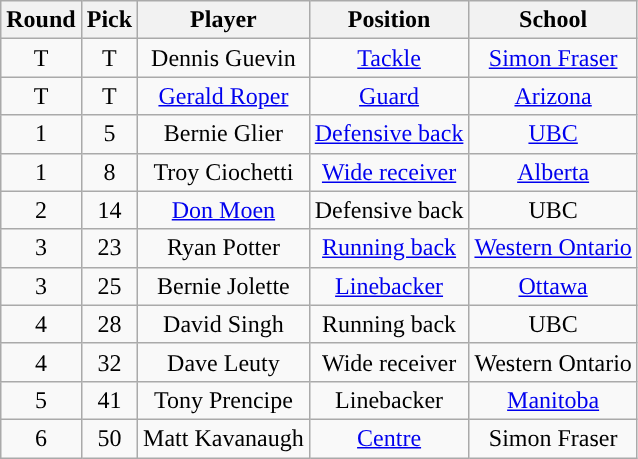<table class="wikitable" style="text-align:center">
<tr>
<th scope="col">Round</th>
<th scope="col">Pick</th>
<th scope="col">Player</th>
<th scope="col">Position</th>
<th scope="col">School</th>
</tr>
<tr>
<td>T</td>
<td>T</td>
<td>Dennis Guevin</td>
<td><a href='#'>Tackle</a></td>
<td><a href='#'>Simon Fraser</a></td>
</tr>
<tr>
<td>T</td>
<td>T</td>
<td><a href='#'>Gerald Roper</a></td>
<td><a href='#'>Guard</a></td>
<td><a href='#'>Arizona</a></td>
</tr>
<tr>
<td>1</td>
<td>5</td>
<td>Bernie Glier</td>
<td><a href='#'>Defensive back</a></td>
<td><a href='#'>UBC</a></td>
</tr>
<tr>
<td>1</td>
<td>8</td>
<td>Troy Ciochetti</td>
<td><a href='#'>Wide receiver</a></td>
<td><a href='#'>Alberta</a></td>
</tr>
<tr>
<td>2</td>
<td>14</td>
<td><a href='#'>Don Moen</a></td>
<td>Defensive back</td>
<td>UBC</td>
</tr>
<tr>
<td>3</td>
<td>23</td>
<td>Ryan Potter</td>
<td><a href='#'>Running back</a></td>
<td><a href='#'>Western Ontario</a></td>
</tr>
<tr>
<td>3</td>
<td>25</td>
<td>Bernie Jolette</td>
<td><a href='#'>Linebacker</a></td>
<td><a href='#'>Ottawa</a></td>
</tr>
<tr>
<td>4</td>
<td>28</td>
<td>David Singh</td>
<td>Running back</td>
<td>UBC</td>
</tr>
<tr>
<td>4</td>
<td>32</td>
<td>Dave Leuty</td>
<td>Wide receiver</td>
<td>Western Ontario</td>
</tr>
<tr>
<td>5</td>
<td>41</td>
<td>Tony Prencipe</td>
<td>Linebacker</td>
<td><a href='#'>Manitoba</a></td>
</tr>
<tr>
<td>6</td>
<td>50</td>
<td>Matt Kavanaugh</td>
<td><a href='#'>Centre</a></td>
<td>Simon Fraser</td>
</tr>
</table>
